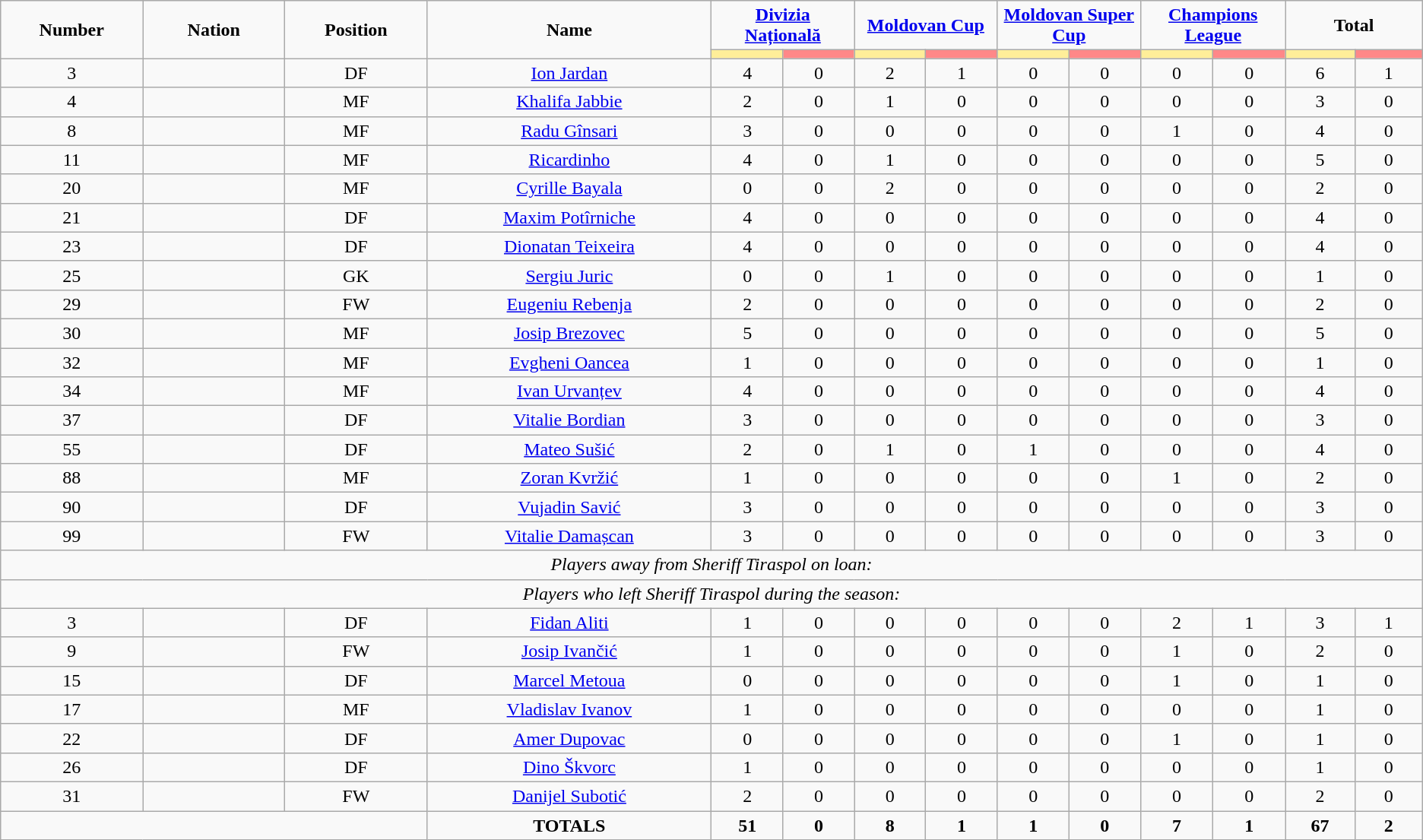<table class="wikitable" style="font-size: 100%; text-align: center;">
<tr>
<td rowspan="2" width="10%" align="center"><strong>Number</strong></td>
<td rowspan="2" width="10%" align="center"><strong>Nation</strong></td>
<td rowspan="2" width="10%" align="center"><strong>Position</strong></td>
<td rowspan="2" width="20%" align="center"><strong>Name</strong></td>
<td colspan="2" align="center"><strong><a href='#'>Divizia Națională</a></strong></td>
<td colspan="2" align="center"><strong><a href='#'>Moldovan Cup</a></strong></td>
<td colspan="2" align="center"><strong><a href='#'>Moldovan Super Cup</a></strong></td>
<td colspan="2" align="center"><strong><a href='#'>Champions League</a></strong></td>
<td colspan="2" align="center"><strong>Total</strong></td>
</tr>
<tr>
<th width=60 style="background: #FFEE99"></th>
<th width=60 style="background: #FF8888"></th>
<th width=60 style="background: #FFEE99"></th>
<th width=60 style="background: #FF8888"></th>
<th width=60 style="background: #FFEE99"></th>
<th width=60 style="background: #FF8888"></th>
<th width=60 style="background: #FFEE99"></th>
<th width=60 style="background: #FF8888"></th>
<th width=60 style="background: #FFEE99"></th>
<th width=60 style="background: #FF8888"></th>
</tr>
<tr>
<td>3</td>
<td></td>
<td>DF</td>
<td><a href='#'>Ion Jardan</a></td>
<td>4</td>
<td>0</td>
<td>2</td>
<td>1</td>
<td>0</td>
<td>0</td>
<td>0</td>
<td>0</td>
<td>6</td>
<td>1</td>
</tr>
<tr>
<td>4</td>
<td></td>
<td>MF</td>
<td><a href='#'>Khalifa Jabbie</a></td>
<td>2</td>
<td>0</td>
<td>1</td>
<td>0</td>
<td>0</td>
<td>0</td>
<td>0</td>
<td>0</td>
<td>3</td>
<td>0</td>
</tr>
<tr>
<td>8</td>
<td></td>
<td>MF</td>
<td><a href='#'>Radu Gînsari</a></td>
<td>3</td>
<td>0</td>
<td>0</td>
<td>0</td>
<td>0</td>
<td>0</td>
<td>1</td>
<td>0</td>
<td>4</td>
<td>0</td>
</tr>
<tr>
<td>11</td>
<td></td>
<td>MF</td>
<td><a href='#'>Ricardinho</a></td>
<td>4</td>
<td>0</td>
<td>1</td>
<td>0</td>
<td>0</td>
<td>0</td>
<td>0</td>
<td>0</td>
<td>5</td>
<td>0</td>
</tr>
<tr>
<td>20</td>
<td></td>
<td>MF</td>
<td><a href='#'>Cyrille Bayala</a></td>
<td>0</td>
<td>0</td>
<td>2</td>
<td>0</td>
<td>0</td>
<td>0</td>
<td>0</td>
<td>0</td>
<td>2</td>
<td>0</td>
</tr>
<tr>
<td>21</td>
<td></td>
<td>DF</td>
<td><a href='#'>Maxim Potîrniche</a></td>
<td>4</td>
<td>0</td>
<td>0</td>
<td>0</td>
<td>0</td>
<td>0</td>
<td>0</td>
<td>0</td>
<td>4</td>
<td>0</td>
</tr>
<tr>
<td>23</td>
<td></td>
<td>DF</td>
<td><a href='#'>Dionatan Teixeira</a></td>
<td>4</td>
<td>0</td>
<td>0</td>
<td>0</td>
<td>0</td>
<td>0</td>
<td>0</td>
<td>0</td>
<td>4</td>
<td>0</td>
</tr>
<tr>
<td>25</td>
<td></td>
<td>GK</td>
<td><a href='#'>Sergiu Juric</a></td>
<td>0</td>
<td>0</td>
<td>1</td>
<td>0</td>
<td>0</td>
<td>0</td>
<td>0</td>
<td>0</td>
<td>1</td>
<td>0</td>
</tr>
<tr>
<td>29</td>
<td></td>
<td>FW</td>
<td><a href='#'>Eugeniu Rebenja</a></td>
<td>2</td>
<td>0</td>
<td>0</td>
<td>0</td>
<td>0</td>
<td>0</td>
<td>0</td>
<td>0</td>
<td>2</td>
<td>0</td>
</tr>
<tr>
<td>30</td>
<td></td>
<td>MF</td>
<td><a href='#'>Josip Brezovec</a></td>
<td>5</td>
<td>0</td>
<td>0</td>
<td>0</td>
<td>0</td>
<td>0</td>
<td>0</td>
<td>0</td>
<td>5</td>
<td>0</td>
</tr>
<tr>
<td>32</td>
<td></td>
<td>MF</td>
<td><a href='#'>Evgheni Oancea</a></td>
<td>1</td>
<td>0</td>
<td>0</td>
<td>0</td>
<td>0</td>
<td>0</td>
<td>0</td>
<td>0</td>
<td>1</td>
<td>0</td>
</tr>
<tr>
<td>34</td>
<td></td>
<td>MF</td>
<td><a href='#'>Ivan Urvanțev</a></td>
<td>4</td>
<td>0</td>
<td>0</td>
<td>0</td>
<td>0</td>
<td>0</td>
<td>0</td>
<td>0</td>
<td>4</td>
<td>0</td>
</tr>
<tr>
<td>37</td>
<td></td>
<td>DF</td>
<td><a href='#'>Vitalie Bordian</a></td>
<td>3</td>
<td>0</td>
<td>0</td>
<td>0</td>
<td>0</td>
<td>0</td>
<td>0</td>
<td>0</td>
<td>3</td>
<td>0</td>
</tr>
<tr>
<td>55</td>
<td></td>
<td>DF</td>
<td><a href='#'>Mateo Sušić</a></td>
<td>2</td>
<td>0</td>
<td>1</td>
<td>0</td>
<td>1</td>
<td>0</td>
<td>0</td>
<td>0</td>
<td>4</td>
<td>0</td>
</tr>
<tr>
<td>88</td>
<td></td>
<td>MF</td>
<td><a href='#'>Zoran Kvržić</a></td>
<td>1</td>
<td>0</td>
<td>0</td>
<td>0</td>
<td>0</td>
<td>0</td>
<td>1</td>
<td>0</td>
<td>2</td>
<td>0</td>
</tr>
<tr>
<td>90</td>
<td></td>
<td>DF</td>
<td><a href='#'>Vujadin Savić</a></td>
<td>3</td>
<td>0</td>
<td>0</td>
<td>0</td>
<td>0</td>
<td>0</td>
<td>0</td>
<td>0</td>
<td>3</td>
<td>0</td>
</tr>
<tr>
<td>99</td>
<td></td>
<td>FW</td>
<td><a href='#'>Vitalie Damașcan</a></td>
<td>3</td>
<td>0</td>
<td>0</td>
<td>0</td>
<td>0</td>
<td>0</td>
<td>0</td>
<td>0</td>
<td>3</td>
<td>0</td>
</tr>
<tr>
<td colspan="14"><em>Players away from Sheriff Tiraspol on loan:</em></td>
</tr>
<tr>
<td colspan="14"><em>Players who left Sheriff Tiraspol during the season:</em></td>
</tr>
<tr>
<td>3</td>
<td></td>
<td>DF</td>
<td><a href='#'>Fidan Aliti</a></td>
<td>1</td>
<td>0</td>
<td>0</td>
<td>0</td>
<td>0</td>
<td>0</td>
<td>2</td>
<td>1</td>
<td>3</td>
<td>1</td>
</tr>
<tr>
<td>9</td>
<td></td>
<td>FW</td>
<td><a href='#'>Josip Ivančić</a></td>
<td>1</td>
<td>0</td>
<td>0</td>
<td>0</td>
<td>0</td>
<td>0</td>
<td>1</td>
<td>0</td>
<td>2</td>
<td>0</td>
</tr>
<tr>
<td>15</td>
<td></td>
<td>DF</td>
<td><a href='#'>Marcel Metoua</a></td>
<td>0</td>
<td>0</td>
<td>0</td>
<td>0</td>
<td>0</td>
<td>0</td>
<td>1</td>
<td>0</td>
<td>1</td>
<td>0</td>
</tr>
<tr>
<td>17</td>
<td></td>
<td>MF</td>
<td><a href='#'>Vladislav Ivanov</a></td>
<td>1</td>
<td>0</td>
<td>0</td>
<td>0</td>
<td>0</td>
<td>0</td>
<td>0</td>
<td>0</td>
<td>1</td>
<td>0</td>
</tr>
<tr>
<td>22</td>
<td></td>
<td>DF</td>
<td><a href='#'>Amer Dupovac</a></td>
<td>0</td>
<td>0</td>
<td>0</td>
<td>0</td>
<td>0</td>
<td>0</td>
<td>1</td>
<td>0</td>
<td>1</td>
<td>0</td>
</tr>
<tr>
<td>26</td>
<td></td>
<td>DF</td>
<td><a href='#'>Dino Škvorc</a></td>
<td>1</td>
<td>0</td>
<td>0</td>
<td>0</td>
<td>0</td>
<td>0</td>
<td>0</td>
<td>0</td>
<td>1</td>
<td>0</td>
</tr>
<tr>
<td>31</td>
<td></td>
<td>FW</td>
<td><a href='#'>Danijel Subotić</a></td>
<td>2</td>
<td>0</td>
<td>0</td>
<td>0</td>
<td>0</td>
<td>0</td>
<td>0</td>
<td>0</td>
<td>2</td>
<td>0</td>
</tr>
<tr>
<td colspan="3"></td>
<td><strong>TOTALS</strong></td>
<td><strong>51</strong></td>
<td><strong>0</strong></td>
<td><strong>8</strong></td>
<td><strong>1</strong></td>
<td><strong>1</strong></td>
<td><strong>0</strong></td>
<td><strong>7</strong></td>
<td><strong>1</strong></td>
<td><strong>67</strong></td>
<td><strong>2</strong></td>
</tr>
</table>
